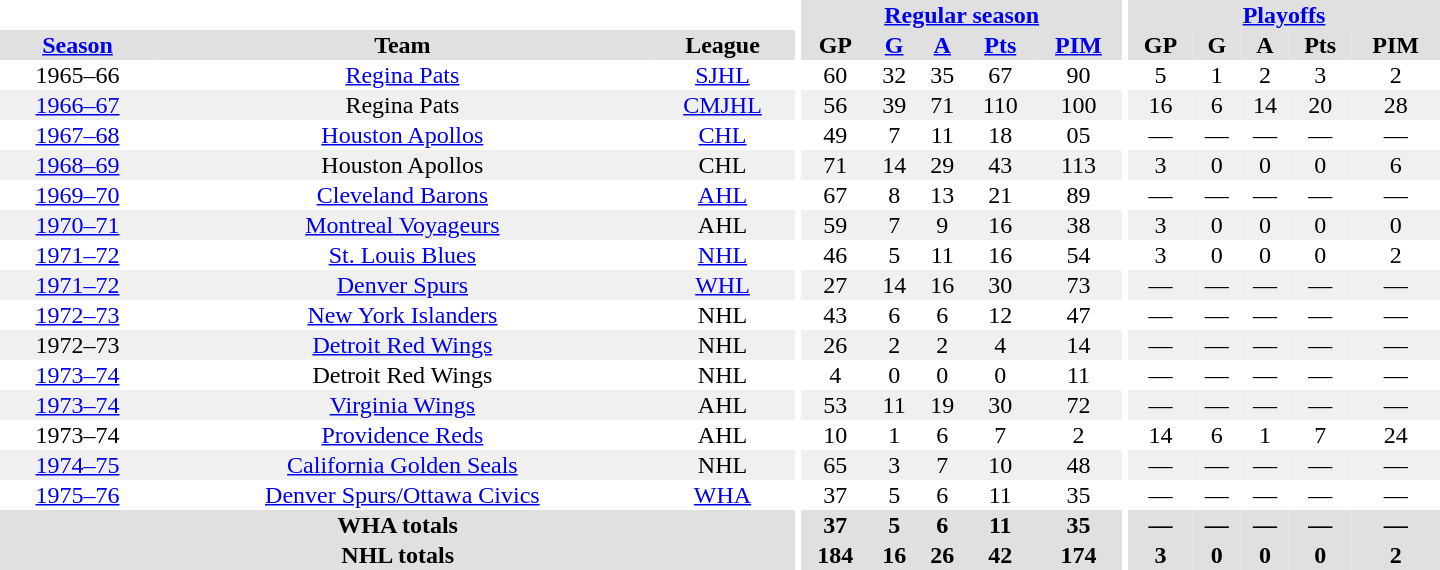<table border="0" cellpadding="1" cellspacing="0" style="text-align:center; width:60em">
<tr bgcolor="#e0e0e0">
<th colspan="3" bgcolor="#ffffff"></th>
<th rowspan="100" bgcolor="#ffffff"></th>
<th colspan="5"><a href='#'>Regular season</a></th>
<th rowspan="100" bgcolor="#ffffff"></th>
<th colspan="5"><a href='#'>Playoffs</a></th>
</tr>
<tr bgcolor="#e0e0e0">
<th><a href='#'>Season</a></th>
<th>Team</th>
<th>League</th>
<th>GP</th>
<th><a href='#'>G</a></th>
<th><a href='#'>A</a></th>
<th><a href='#'>Pts</a></th>
<th><a href='#'>PIM</a></th>
<th>GP</th>
<th>G</th>
<th>A</th>
<th>Pts</th>
<th>PIM</th>
</tr>
<tr>
<td>1965–66</td>
<td><a href='#'>Regina Pats</a></td>
<td><a href='#'>SJHL</a></td>
<td>60</td>
<td>32</td>
<td>35</td>
<td>67</td>
<td>90</td>
<td>5</td>
<td>1</td>
<td>2</td>
<td>3</td>
<td>2</td>
</tr>
<tr bgcolor="#f0f0f0">
<td><a href='#'>1966–67</a></td>
<td>Regina Pats</td>
<td><a href='#'>CMJHL</a></td>
<td>56</td>
<td>39</td>
<td>71</td>
<td>110</td>
<td>100</td>
<td>16</td>
<td>6</td>
<td>14</td>
<td>20</td>
<td>28</td>
</tr>
<tr>
<td><a href='#'>1967–68</a></td>
<td><a href='#'>Houston Apollos</a></td>
<td><a href='#'>CHL</a></td>
<td>49</td>
<td>7</td>
<td>11</td>
<td>18</td>
<td>05</td>
<td>—</td>
<td>—</td>
<td>—</td>
<td>—</td>
<td>—</td>
</tr>
<tr bgcolor="#f0f0f0">
<td><a href='#'>1968–69</a></td>
<td>Houston Apollos</td>
<td>CHL</td>
<td>71</td>
<td>14</td>
<td>29</td>
<td>43</td>
<td>113</td>
<td>3</td>
<td>0</td>
<td>0</td>
<td>0</td>
<td>6</td>
</tr>
<tr>
<td><a href='#'>1969–70</a></td>
<td><a href='#'>Cleveland Barons</a></td>
<td><a href='#'>AHL</a></td>
<td>67</td>
<td>8</td>
<td>13</td>
<td>21</td>
<td>89</td>
<td>—</td>
<td>—</td>
<td>—</td>
<td>—</td>
<td>—</td>
</tr>
<tr bgcolor="#f0f0f0">
<td><a href='#'>1970–71</a></td>
<td><a href='#'>Montreal Voyageurs</a></td>
<td>AHL</td>
<td>59</td>
<td>7</td>
<td>9</td>
<td>16</td>
<td>38</td>
<td>3</td>
<td>0</td>
<td>0</td>
<td>0</td>
<td>0</td>
</tr>
<tr>
<td><a href='#'>1971–72</a></td>
<td><a href='#'>St. Louis Blues</a></td>
<td><a href='#'>NHL</a></td>
<td>46</td>
<td>5</td>
<td>11</td>
<td>16</td>
<td>54</td>
<td>3</td>
<td>0</td>
<td>0</td>
<td>0</td>
<td>2</td>
</tr>
<tr bgcolor="#f0f0f0">
<td><a href='#'>1971–72</a></td>
<td><a href='#'>Denver Spurs</a></td>
<td><a href='#'>WHL</a></td>
<td>27</td>
<td>14</td>
<td>16</td>
<td>30</td>
<td>73</td>
<td>—</td>
<td>—</td>
<td>—</td>
<td>—</td>
<td>—</td>
</tr>
<tr>
<td><a href='#'>1972–73</a></td>
<td><a href='#'>New York Islanders</a></td>
<td>NHL</td>
<td>43</td>
<td>6</td>
<td>6</td>
<td>12</td>
<td>47</td>
<td>—</td>
<td>—</td>
<td>—</td>
<td>—</td>
<td>—</td>
</tr>
<tr bgcolor="#f0f0f0">
<td>1972–73</td>
<td><a href='#'>Detroit Red Wings</a></td>
<td>NHL</td>
<td>26</td>
<td>2</td>
<td>2</td>
<td>4</td>
<td>14</td>
<td>—</td>
<td>—</td>
<td>—</td>
<td>—</td>
<td>—</td>
</tr>
<tr>
<td><a href='#'>1973–74</a></td>
<td>Detroit Red Wings</td>
<td>NHL</td>
<td>4</td>
<td>0</td>
<td>0</td>
<td>0</td>
<td>11</td>
<td>—</td>
<td>—</td>
<td>—</td>
<td>—</td>
<td>—</td>
</tr>
<tr bgcolor="#f0f0f0">
<td><a href='#'>1973–74</a></td>
<td><a href='#'>Virginia Wings</a></td>
<td>AHL</td>
<td>53</td>
<td>11</td>
<td>19</td>
<td>30</td>
<td>72</td>
<td>—</td>
<td>—</td>
<td>—</td>
<td>—</td>
<td>—</td>
</tr>
<tr>
<td>1973–74</td>
<td><a href='#'>Providence Reds</a></td>
<td>AHL</td>
<td>10</td>
<td>1</td>
<td>6</td>
<td>7</td>
<td>2</td>
<td>14</td>
<td>6</td>
<td>1</td>
<td>7</td>
<td>24</td>
</tr>
<tr bgcolor="#f0f0f0">
<td><a href='#'>1974–75</a></td>
<td><a href='#'>California Golden Seals</a></td>
<td>NHL</td>
<td>65</td>
<td>3</td>
<td>7</td>
<td>10</td>
<td>48</td>
<td>—</td>
<td>—</td>
<td>—</td>
<td>—</td>
<td>—</td>
</tr>
<tr>
<td><a href='#'>1975–76</a></td>
<td><a href='#'>Denver Spurs/Ottawa Civics</a></td>
<td><a href='#'>WHA</a></td>
<td>37</td>
<td>5</td>
<td>6</td>
<td>11</td>
<td>35</td>
<td>—</td>
<td>—</td>
<td>—</td>
<td>—</td>
<td>—</td>
</tr>
<tr bgcolor="#e0e0e0">
<th colspan="3">WHA totals</th>
<th>37</th>
<th>5</th>
<th>6</th>
<th>11</th>
<th>35</th>
<th>—</th>
<th>—</th>
<th>—</th>
<th>—</th>
<th>—</th>
</tr>
<tr bgcolor="#e0e0e0">
<th colspan="3">NHL totals</th>
<th>184</th>
<th>16</th>
<th>26</th>
<th>42</th>
<th>174</th>
<th>3</th>
<th>0</th>
<th>0</th>
<th>0</th>
<th>2</th>
</tr>
</table>
